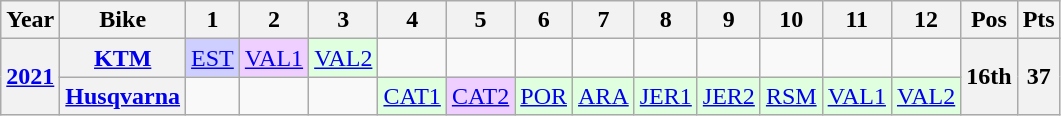<table class="wikitable" style="text-align:center;">
<tr>
<th>Year</th>
<th>Bike</th>
<th>1</th>
<th>2</th>
<th>3</th>
<th>4</th>
<th>5</th>
<th>6</th>
<th>7</th>
<th>8</th>
<th>9</th>
<th>10</th>
<th>11</th>
<th>12</th>
<th>Pos</th>
<th>Pts</th>
</tr>
<tr>
<th rowspan="2"><a href='#'>2021</a></th>
<th><a href='#'>KTM</a></th>
<td style="background:#cfcfff;"><a href='#'>EST</a><br></td>
<td style="background:#efcfff;"><a href='#'>VAL1</a><br></td>
<td style="background:#dfffdf;"><a href='#'>VAL2</a><br></td>
<td></td>
<td></td>
<td></td>
<td></td>
<td></td>
<td></td>
<td></td>
<td></td>
<td></td>
<th rowspan="2">16th</th>
<th rowspan="2">37</th>
</tr>
<tr>
<th><a href='#'>Husqvarna</a></th>
<td></td>
<td></td>
<td></td>
<td style="background:#dfffdf;"><a href='#'>CAT1</a><br></td>
<td style="background:#efcfff;"><a href='#'>CAT2</a><br></td>
<td style="background:#dfffdf;"><a href='#'>POR</a><br></td>
<td style="background:#dfffdf;"><a href='#'>ARA</a><br></td>
<td style="background:#dfffdf;"><a href='#'>JER1</a><br></td>
<td style="background:#dfffdf;"><a href='#'>JER2</a><br></td>
<td style="background:#dfffdf;"><a href='#'>RSM</a><br></td>
<td style="background:#dfffdf;"><a href='#'>VAL1</a><br></td>
<td style="background:#dfffdf;"><a href='#'>VAL2</a><br></td>
</tr>
</table>
